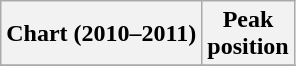<table class="wikitable plainrowheaders">
<tr>
<th scope="col">Chart (2010–2011)</th>
<th scope="col">Peak<br>position</th>
</tr>
<tr>
</tr>
</table>
